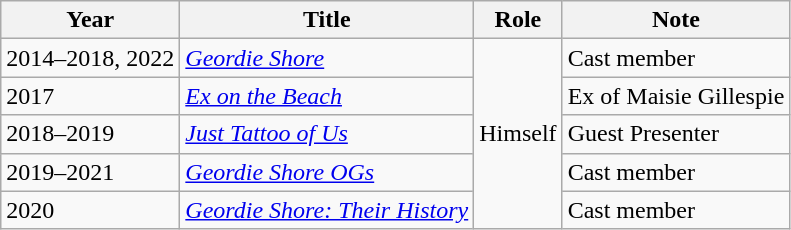<table class="wikitable">
<tr>
<th>Year</th>
<th>Title</th>
<th>Role</th>
<th>Note</th>
</tr>
<tr>
<td>2014–2018, 2022</td>
<td><em><a href='#'>Geordie Shore</a></em></td>
<td rowspan="5">Himself</td>
<td>Cast member</td>
</tr>
<tr>
<td>2017</td>
<td><em><a href='#'>Ex on the Beach</a></em></td>
<td>Ex of Maisie Gillespie</td>
</tr>
<tr>
<td>2018–2019</td>
<td><em><a href='#'>Just Tattoo of Us</a></em></td>
<td>Guest Presenter</td>
</tr>
<tr>
<td>2019–2021</td>
<td><em><a href='#'>Geordie Shore OGs</a></em></td>
<td>Cast member</td>
</tr>
<tr>
<td>2020</td>
<td><em><a href='#'>Geordie Shore: Their History</a></em></td>
<td>Cast member</td>
</tr>
</table>
